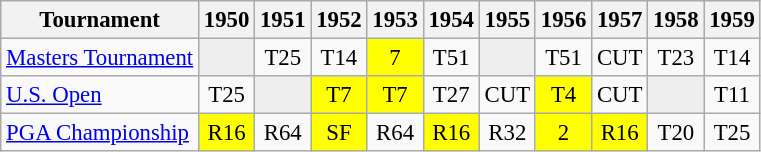<table class="wikitable" style="font-size:95%;text-align:center;">
<tr>
<th>Tournament</th>
<th>1950</th>
<th>1951</th>
<th>1952</th>
<th>1953</th>
<th>1954</th>
<th>1955</th>
<th>1956</th>
<th>1957</th>
<th>1958</th>
<th>1959</th>
</tr>
<tr>
<td align=left><a href='#'>Masters Tournament</a></td>
<td style="background:#eeeeee;"></td>
<td>T25</td>
<td>T14</td>
<td style="background:yellow;">7</td>
<td>T51</td>
<td style="background:#eeeeee;"></td>
<td>T51</td>
<td>CUT</td>
<td>T23</td>
<td>T14</td>
</tr>
<tr>
<td align=left><a href='#'>U.S. Open</a></td>
<td>T25</td>
<td style="background:#eeeeee;"></td>
<td style="background:yellow;">T7</td>
<td style="background:yellow;">T7</td>
<td>T27</td>
<td>CUT</td>
<td style="background:yellow;">T4</td>
<td>CUT</td>
<td style="background:#eeeeee;"></td>
<td>T11</td>
</tr>
<tr>
<td align=left><a href='#'>PGA Championship</a></td>
<td style="background:yellow;">R16</td>
<td>R64</td>
<td style="background:yellow;">SF</td>
<td>R64</td>
<td style="background:yellow;">R16</td>
<td>R32</td>
<td style="background:yellow;">2</td>
<td style="background:yellow;">R16</td>
<td>T20</td>
<td>T25</td>
</tr>
</table>
